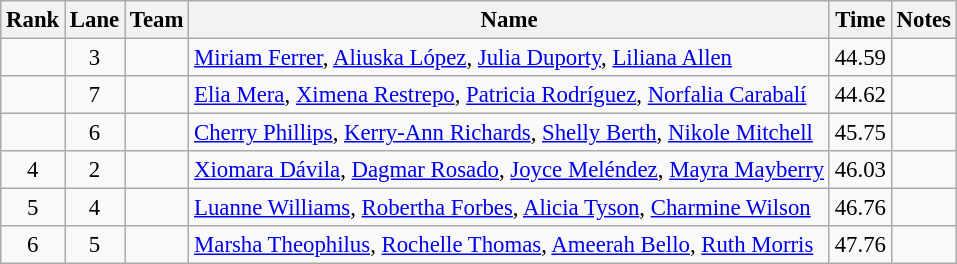<table class="wikitable sortable" style="text-align:center;font-size:95%">
<tr>
<th>Rank</th>
<th>Lane</th>
<th>Team</th>
<th>Name</th>
<th>Time</th>
<th>Notes</th>
</tr>
<tr>
<td></td>
<td>3</td>
<td align=left></td>
<td align=left><a href='#'>Miriam Ferrer</a>, <a href='#'>Aliuska López</a>, <a href='#'>Julia Duporty</a>, <a href='#'>Liliana Allen</a></td>
<td>44.59</td>
<td></td>
</tr>
<tr>
<td></td>
<td>7</td>
<td align=left></td>
<td align=left><a href='#'>Elia Mera</a>, <a href='#'>Ximena Restrepo</a>, <a href='#'>Patricia Rodríguez</a>, <a href='#'>Norfalia Carabalí</a></td>
<td>44.62</td>
<td></td>
</tr>
<tr>
<td></td>
<td>6</td>
<td align=left></td>
<td align=left><a href='#'>Cherry Phillips</a>, <a href='#'>Kerry-Ann Richards</a>, <a href='#'>Shelly Berth</a>, <a href='#'>Nikole Mitchell</a></td>
<td>45.75</td>
<td></td>
</tr>
<tr>
<td>4</td>
<td>2</td>
<td align=left></td>
<td align=left><a href='#'>Xiomara Dávila</a>, <a href='#'>Dagmar Rosado</a>, <a href='#'>Joyce Meléndez</a>, <a href='#'>Mayra Mayberry</a></td>
<td>46.03</td>
<td></td>
</tr>
<tr>
<td>5</td>
<td>4</td>
<td align=left></td>
<td align=left><a href='#'>Luanne Williams</a>, <a href='#'>Robertha Forbes</a>, <a href='#'>Alicia Tyson</a>, <a href='#'>Charmine Wilson</a></td>
<td>46.76</td>
<td></td>
</tr>
<tr>
<td>6</td>
<td>5</td>
<td align=left></td>
<td align=left><a href='#'>Marsha Theophilus</a>, <a href='#'>Rochelle Thomas</a>, <a href='#'>Ameerah Bello</a>, <a href='#'>Ruth Morris</a></td>
<td>47.76</td>
<td></td>
</tr>
</table>
